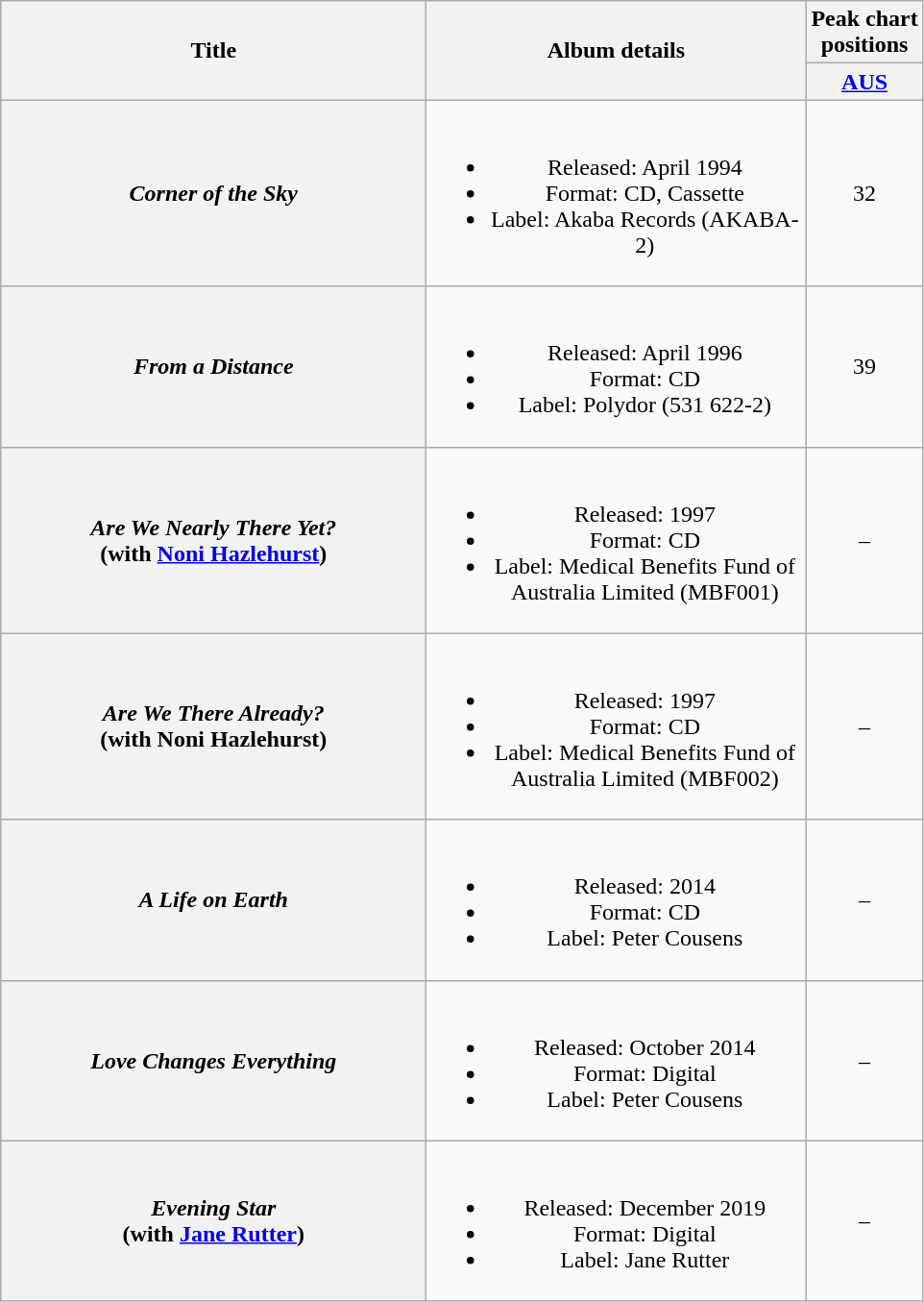<table class="wikitable plainrowheaders" style="text-align:center;" border="1">
<tr>
<th scope="col" rowspan="2" style="width:18em;">Title</th>
<th scope="col" rowspan="2" style="width:16em;">Album details</th>
<th scope="col" colspan="1">Peak chart<br>positions</th>
</tr>
<tr>
<th scope="col" style="text-align:center;"><a href='#'>AUS</a><br></th>
</tr>
<tr>
<th scope="row"><em>Corner of the Sky</em></th>
<td><br><ul><li>Released: April 1994</li><li>Format: CD, Cassette</li><li>Label: Akaba Records (AKABA-2)</li></ul></td>
<td align="center">32</td>
</tr>
<tr>
<th scope="row"><em>From a Distance</em></th>
<td><br><ul><li>Released: April 1996</li><li>Format: CD</li><li>Label: Polydor (531 622-2)</li></ul></td>
<td align="center">39</td>
</tr>
<tr>
<th scope="row"><em>Are We Nearly There Yet?</em> <br> (with <a href='#'>Noni Hazlehurst</a>)</th>
<td><br><ul><li>Released: 1997</li><li>Format: CD</li><li>Label: Medical Benefits Fund of Australia Limited (MBF001)</li></ul></td>
<td align="center">–</td>
</tr>
<tr>
<th scope="row"><em>Are We There Already?</em> <br> (with Noni Hazlehurst)</th>
<td><br><ul><li>Released: 1997</li><li>Format: CD</li><li>Label: Medical Benefits Fund of Australia Limited (MBF002)</li></ul></td>
<td align="center">–</td>
</tr>
<tr>
<th scope="row"><em>A Life on Earth</em></th>
<td><br><ul><li>Released: 2014</li><li>Format: CD</li><li>Label: Peter Cousens</li></ul></td>
<td align="center">–</td>
</tr>
<tr>
<th scope="row"><em>Love Changes Everything</em></th>
<td><br><ul><li>Released: October 2014</li><li>Format: Digital</li><li>Label: Peter Cousens</li></ul></td>
<td align="center">–</td>
</tr>
<tr>
<th scope="row"><em>Evening Star</em> <br> (with <a href='#'>Jane Rutter</a>)</th>
<td><br><ul><li>Released: December 2019</li><li>Format: Digital</li><li>Label: Jane Rutter</li></ul></td>
<td align="center">–</td>
</tr>
</table>
